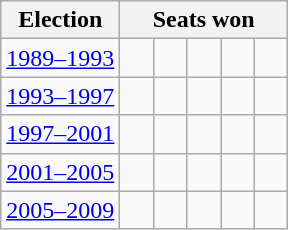<table class="wikitable">
<tr>
<th>Election</th>
<th colspan=5>Seats won</th>
</tr>
<tr>
<td><a href='#'>1989–1993</a></td>
<td width=15 > </td>
<td width=15 > </td>
<td width=15 > </td>
<td width=15 > </td>
<td width=15 > </td>
</tr>
<tr>
<td><a href='#'>1993–1997</a></td>
<td width=15 > </td>
<td width=15 > </td>
<td width=15 > </td>
<td width=15 > </td>
<td width=15 > </td>
</tr>
<tr>
<td><a href='#'>1997–2001</a></td>
<td width=15 > </td>
<td width=15 > </td>
<td width=15 > </td>
<td width=15 > </td>
<td width=15 > </td>
</tr>
<tr>
<td><a href='#'>2001–2005</a></td>
<td width=15 > </td>
<td width=15 > </td>
<td width=15 > </td>
<td width=15 > </td>
<td width=15 > </td>
</tr>
<tr>
<td><a href='#'>2005–2009</a></td>
<td width=15 > </td>
<td width=15 > </td>
<td width=15 > </td>
<td width=15 > </td>
<td width=15 > </td>
</tr>
</table>
